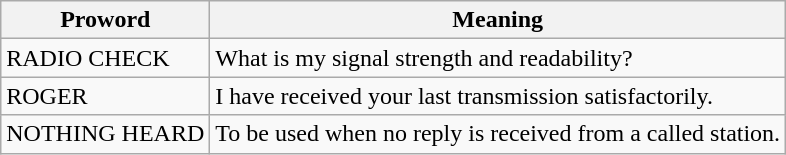<table class="wikitable">
<tr>
<th>Proword</th>
<th>Meaning</th>
</tr>
<tr>
<td>RADIO CHECK</td>
<td>What is my signal strength and readability?</td>
</tr>
<tr>
<td>ROGER</td>
<td>I have received your last transmission satisfactorily.</td>
</tr>
<tr>
<td>NOTHING HEARD</td>
<td>To be used when no reply is received from a called station.</td>
</tr>
</table>
